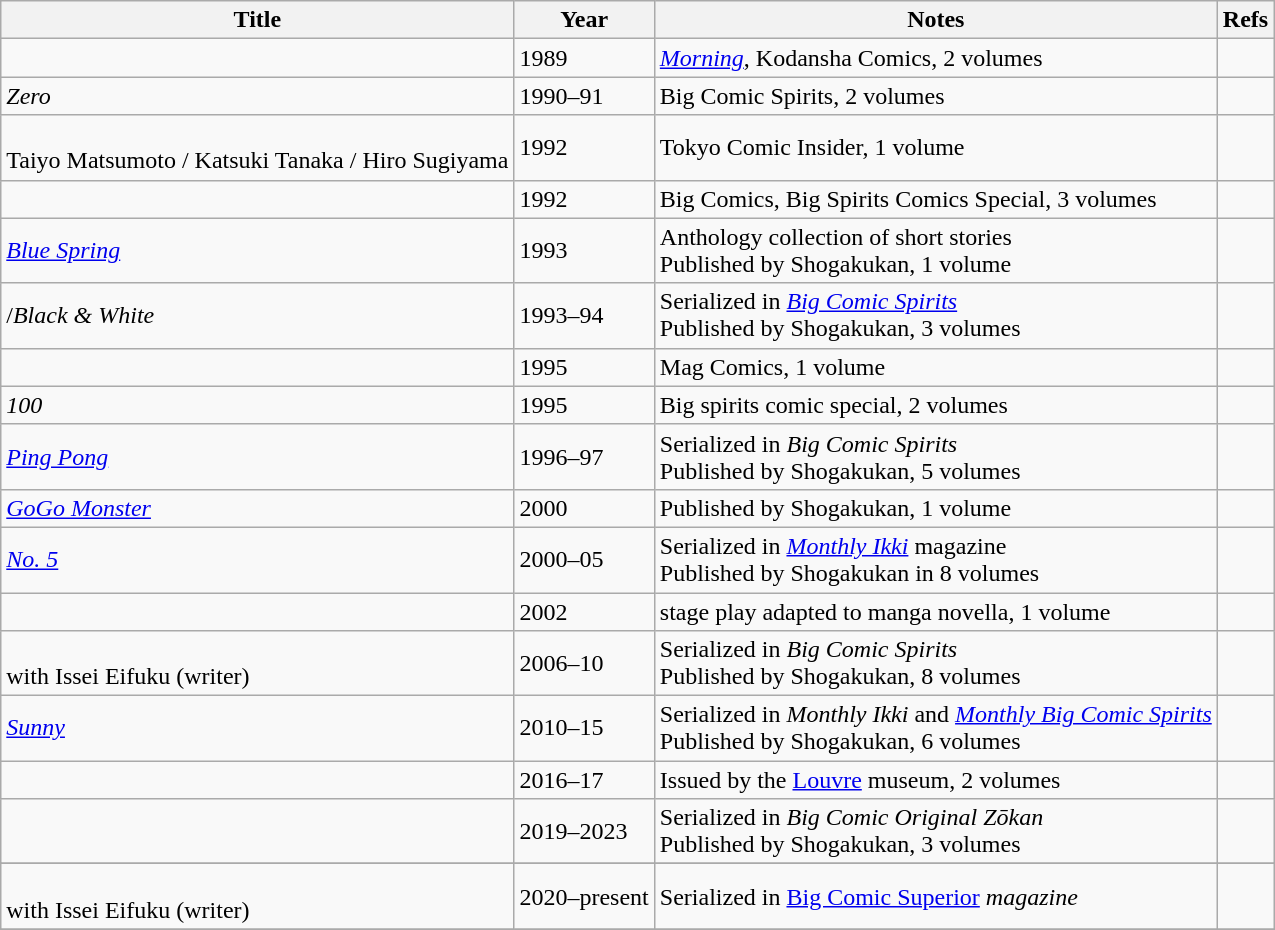<table class="wikitable sortable">
<tr>
<th>Title</th>
<th>Year</th>
<th>Notes</th>
<th>Refs</th>
</tr>
<tr>
<td></td>
<td>1989</td>
<td><em><a href='#'>Morning</a></em>, Kodansha Comics, 2 volumes</td>
<td></td>
</tr>
<tr>
<td><em>Zero</em></td>
<td>1990–91</td>
<td>Big Comic Spirits, 2 volumes</td>
<td></td>
</tr>
<tr>
<td><br>Taiyo Matsumoto / Katsuki Tanaka / Hiro Sugiyama</td>
<td>1992</td>
<td>Tokyo Comic Insider, 1 volume</td>
<td></td>
</tr>
<tr>
<td></td>
<td>1992</td>
<td>Big Comics, Big Spirits Comics Special, 3 volumes</td>
<td></td>
</tr>
<tr>
<td><em><a href='#'>Blue Spring</a></em></td>
<td>1993</td>
<td>Anthology collection of short stories<br>Published by Shogakukan, 1 volume</td>
<td></td>
</tr>
<tr>
<td>/<em>Black & White</em></td>
<td>1993–94</td>
<td>Serialized in <em><a href='#'>Big Comic Spirits</a></em><br>Published by Shogakukan, 3 volumes</td>
<td></td>
</tr>
<tr>
<td></td>
<td>1995</td>
<td>Mag Comics, 1 volume</td>
<td></td>
</tr>
<tr>
<td><em>100</em></td>
<td>1995</td>
<td>Big spirits comic special, 2 volumes</td>
<td></td>
</tr>
<tr>
<td><em><a href='#'>Ping Pong</a></em></td>
<td>1996–97</td>
<td>Serialized in <em>Big Comic Spirits</em><br>Published by Shogakukan, 5 volumes</td>
<td></td>
</tr>
<tr>
<td><em><a href='#'>GoGo Monster</a></em></td>
<td>2000</td>
<td>Published by Shogakukan, 1 volume</td>
<td></td>
</tr>
<tr>
<td><em><a href='#'>No. 5</a></em></td>
<td>2000–05</td>
<td>Serialized in <em><a href='#'>Monthly Ikki</a></em> magazine<br>Published by Shogakukan in 8 volumes</td>
<td></td>
</tr>
<tr>
<td></td>
<td>2002</td>
<td>stage play adapted to manga novella, 1 volume</td>
<td></td>
</tr>
<tr>
<td><br> with Issei Eifuku (writer)</td>
<td>2006–10</td>
<td>Serialized in <em>Big Comic Spirits</em><br>Published by Shogakukan, 8 volumes</td>
<td></td>
</tr>
<tr>
<td><em><a href='#'>Sunny</a></em></td>
<td>2010–15</td>
<td>Serialized in <em>Monthly Ikki</em> and <em><a href='#'>Monthly Big Comic Spirits</a></em><br>Published by Shogakukan, 6 volumes</td>
<td></td>
</tr>
<tr>
<td></td>
<td>2016–17</td>
<td>Issued by the <a href='#'>Louvre</a> museum, 2 volumes</td>
<td></td>
</tr>
<tr>
<td></td>
<td>2019–2023</td>
<td>Serialized in <em>Big Comic Original Zōkan</em><br>Published by Shogakukan, 3 volumes</td>
<td></td>
</tr>
<tr>
</tr>
<tr>
<td><br> with Issei Eifuku (writer)<em></td>
<td>2020–present</td>
<td>Serialized in </em><a href='#'>Big Comic Superior</a><em> magazine</td>
<td></td>
</tr>
<tr>
</tr>
</table>
